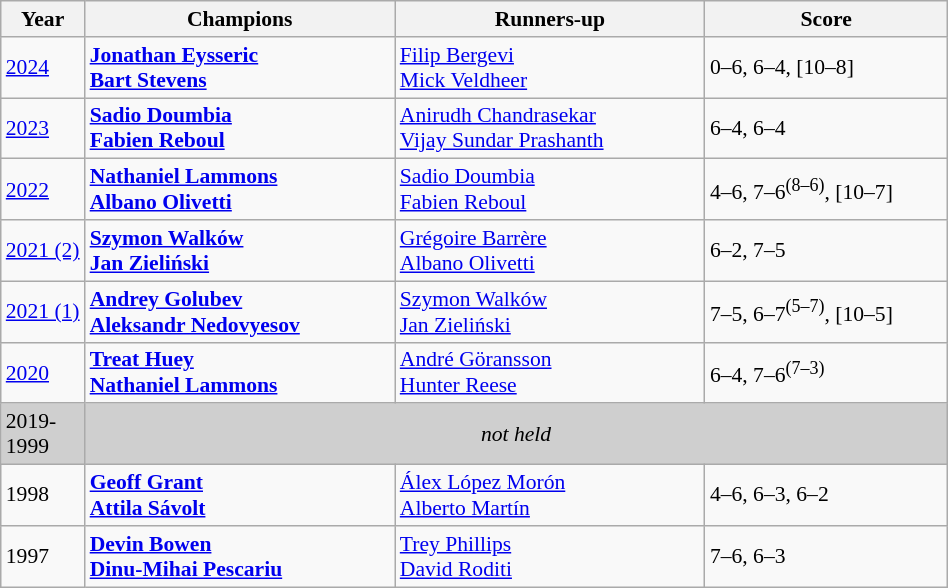<table class="wikitable" style="font-size:90%">
<tr>
<th>Year</th>
<th width="200">Champions</th>
<th width="200">Runners-up</th>
<th width="155">Score</th>
</tr>
<tr>
<td><a href='#'>2024</a></td>
<td> <strong><a href='#'>Jonathan Eysseric</a></strong><br> <strong><a href='#'>Bart Stevens</a></strong></td>
<td> <a href='#'>Filip Bergevi</a><br> <a href='#'>Mick Veldheer</a></td>
<td>0–6, 6–4, [10–8]</td>
</tr>
<tr>
<td><a href='#'>2023</a></td>
<td> <strong><a href='#'>Sadio Doumbia</a></strong><br> <strong><a href='#'>Fabien Reboul</a></strong></td>
<td> <a href='#'>Anirudh Chandrasekar</a><br> <a href='#'>Vijay Sundar Prashanth</a></td>
<td>6–4, 6–4</td>
</tr>
<tr>
<td><a href='#'>2022</a></td>
<td> <strong><a href='#'>Nathaniel Lammons</a></strong><br> <strong><a href='#'>Albano Olivetti</a></strong></td>
<td> <a href='#'>Sadio Doumbia</a><br> <a href='#'>Fabien Reboul</a></td>
<td>4–6, 7–6<sup>(8–6)</sup>, [10–7]</td>
</tr>
<tr>
<td><a href='#'>2021 (2)</a></td>
<td> <strong><a href='#'>Szymon Walków</a></strong><br> <strong><a href='#'>Jan Zieliński</a></strong></td>
<td> <a href='#'>Grégoire Barrère</a><br> <a href='#'>Albano Olivetti</a></td>
<td>6–2, 7–5</td>
</tr>
<tr>
<td><a href='#'>2021 (1)</a></td>
<td> <strong><a href='#'>Andrey Golubev</a></strong><br> <strong><a href='#'>Aleksandr Nedovyesov</a></strong></td>
<td> <a href='#'>Szymon Walków</a><br> <a href='#'>Jan Zieliński</a></td>
<td>7–5, 6–7<sup>(5–7)</sup>, [10–5]</td>
</tr>
<tr>
<td><a href='#'>2020</a></td>
<td> <strong><a href='#'>Treat Huey</a></strong><br> <strong><a href='#'>Nathaniel Lammons</a></strong></td>
<td> <a href='#'>André Göransson</a><br> <a href='#'>Hunter Reese</a></td>
<td>6–4, 7–6<sup>(7–3)</sup></td>
</tr>
<tr>
<td style="background:#cfcfcf">2019-<br>1999</td>
<td colspan=4 align=center style="background:#cfcfcf"><em>not held</em></td>
</tr>
<tr>
<td>1998</td>
<td> <strong><a href='#'>Geoff Grant</a></strong><br> <strong><a href='#'>Attila Sávolt</a></strong></td>
<td> <a href='#'>Álex López Morón</a><br> <a href='#'>Alberto Martín</a></td>
<td>4–6, 6–3, 6–2</td>
</tr>
<tr>
<td>1997</td>
<td> <strong><a href='#'>Devin Bowen</a></strong><br> <strong><a href='#'>Dinu-Mihai Pescariu</a></strong></td>
<td> <a href='#'>Trey Phillips</a><br> <a href='#'>David Roditi</a></td>
<td>7–6, 6–3</td>
</tr>
</table>
